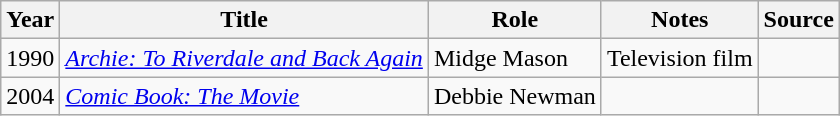<table class="wikitable sortable plainrowheaders">
<tr>
<th>Year</th>
<th>Title</th>
<th>Role</th>
<th class="unsortable">Notes</th>
<th class="unsortable">Source</th>
</tr>
<tr>
<td>1990</td>
<td><em><a href='#'>Archie: To Riverdale and Back Again</a></em></td>
<td>Midge Mason</td>
<td>Television film</td>
<td></td>
</tr>
<tr>
<td>2004</td>
<td><em><a href='#'>Comic Book: The Movie</a></em></td>
<td>Debbie Newman</td>
<td></td>
<td></td>
</tr>
</table>
